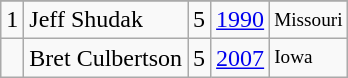<table class="wikitable">
<tr>
</tr>
<tr>
<td>1</td>
<td>Jeff Shudak</td>
<td>5</td>
<td><a href='#'>1990</a></td>
<td style="font-size:80%;">Missouri</td>
</tr>
<tr>
<td></td>
<td>Bret Culbertson</td>
<td>5</td>
<td><a href='#'>2007</a></td>
<td style="font-size:80%;">Iowa</td>
</tr>
</table>
